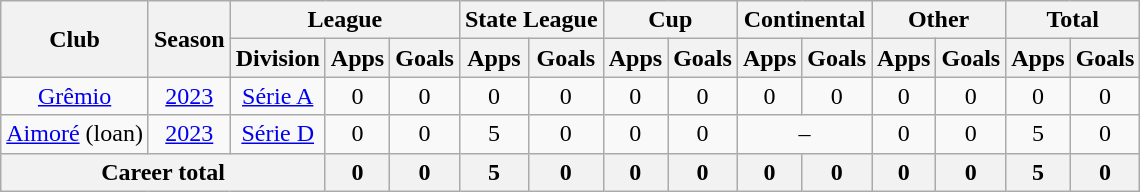<table class=wikitable style=text-align:center>
<tr>
<th rowspan=2>Club</th>
<th rowspan=2>Season</th>
<th colspan=3>League</th>
<th colspan=2>State League</th>
<th colspan=2>Cup</th>
<th colspan=2>Continental</th>
<th colspan=2>Other</th>
<th colspan=2>Total</th>
</tr>
<tr>
<th>Division</th>
<th>Apps</th>
<th>Goals</th>
<th>Apps</th>
<th>Goals</th>
<th>Apps</th>
<th>Goals</th>
<th>Apps</th>
<th>Goals</th>
<th>Apps</th>
<th>Goals</th>
<th>Apps</th>
<th>Goals</th>
</tr>
<tr>
<td><a href='#'>Grêmio</a></td>
<td><a href='#'>2023</a></td>
<td><a href='#'>Série A</a></td>
<td>0</td>
<td>0</td>
<td>0</td>
<td>0</td>
<td>0</td>
<td>0</td>
<td>0</td>
<td>0</td>
<td>0</td>
<td>0</td>
<td>0</td>
<td>0</td>
</tr>
<tr>
<td><a href='#'>Aimoré</a> (loan)</td>
<td><a href='#'>2023</a></td>
<td><a href='#'>Série D</a></td>
<td>0</td>
<td>0</td>
<td>5</td>
<td>0</td>
<td>0</td>
<td>0</td>
<td colspan="2">–</td>
<td>0</td>
<td>0</td>
<td>5</td>
<td>0</td>
</tr>
<tr>
<th colspan=3>Career total</th>
<th>0</th>
<th>0</th>
<th>5</th>
<th>0</th>
<th>0</th>
<th>0</th>
<th>0</th>
<th>0</th>
<th>0</th>
<th>0</th>
<th>5</th>
<th>0</th>
</tr>
</table>
